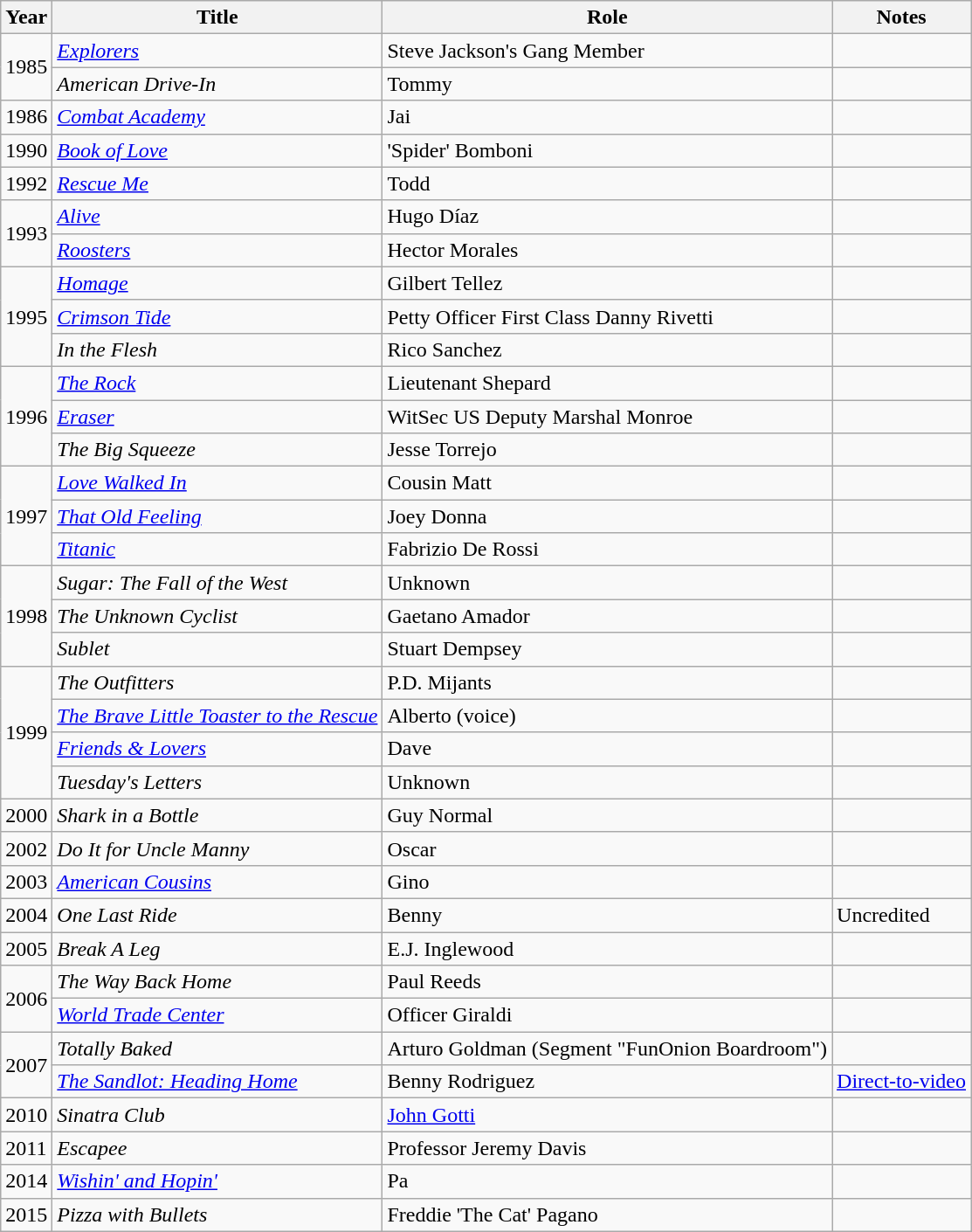<table class="wikitable">
<tr>
<th>Year</th>
<th>Title</th>
<th>Role</th>
<th>Notes</th>
</tr>
<tr>
<td rowspan="2">1985</td>
<td><a href='#'><em>Explorers</em></a></td>
<td>Steve Jackson's Gang Member</td>
<td></td>
</tr>
<tr>
<td><em>American Drive-In</em></td>
<td>Tommy</td>
<td></td>
</tr>
<tr>
<td>1986</td>
<td><em><a href='#'>Combat Academy</a></em></td>
<td>Jai</td>
<td></td>
</tr>
<tr>
<td>1990</td>
<td><a href='#'><em>Book of Love</em></a></td>
<td>'Spider' Bomboni</td>
<td></td>
</tr>
<tr>
<td>1992</td>
<td><a href='#'><em>Rescue Me</em></a></td>
<td>Todd</td>
<td></td>
</tr>
<tr>
<td rowspan="2">1993</td>
<td><a href='#'><em>Alive</em></a></td>
<td>Hugo Díaz</td>
<td></td>
</tr>
<tr>
<td><em><a href='#'>Roosters</a></em></td>
<td>Hector Morales</td>
<td></td>
</tr>
<tr>
<td rowspan="3">1995</td>
<td><em><a href='#'>Homage</a></em></td>
<td>Gilbert Tellez</td>
<td></td>
</tr>
<tr>
<td><a href='#'><em>Crimson Tide</em></a></td>
<td>Petty Officer First Class Danny Rivetti</td>
<td></td>
</tr>
<tr>
<td><em>In the Flesh</em></td>
<td>Rico Sanchez</td>
<td></td>
</tr>
<tr>
<td rowspan="3">1996</td>
<td><em><a href='#'>The Rock</a></em></td>
<td>Lieutenant Shepard</td>
<td></td>
</tr>
<tr>
<td><em><a href='#'>Eraser</a></em></td>
<td>WitSec US Deputy Marshal Monroe</td>
<td></td>
</tr>
<tr>
<td><em>The Big Squeeze</em></td>
<td>Jesse Torrejo</td>
<td></td>
</tr>
<tr>
<td rowspan="3">1997</td>
<td><a href='#'><em>Love Walked In</em></a></td>
<td>Cousin Matt</td>
<td></td>
</tr>
<tr>
<td><a href='#'><em>That Old Feeling</em></a></td>
<td>Joey Donna</td>
<td></td>
</tr>
<tr>
<td><em><a href='#'>Titanic</a></em></td>
<td>Fabrizio De Rossi</td>
<td></td>
</tr>
<tr>
<td rowspan="3">1998</td>
<td><em>Sugar: The Fall of the West</em></td>
<td>Unknown</td>
<td></td>
</tr>
<tr>
<td><em>The Unknown Cyclist</em></td>
<td>Gaetano Amador</td>
<td></td>
</tr>
<tr>
<td><em>Sublet</em></td>
<td>Stuart Dempsey</td>
<td></td>
</tr>
<tr>
<td rowspan="4">1999</td>
<td><em>The Outfitters</em></td>
<td>P.D. Mijants</td>
<td></td>
</tr>
<tr>
<td><em><a href='#'>The Brave Little Toaster to the Rescue</a></em></td>
<td>Alberto (voice)</td>
<td></td>
</tr>
<tr>
<td><a href='#'><em>Friends & Lovers</em></a></td>
<td>Dave</td>
<td></td>
</tr>
<tr>
<td><em>Tuesday's Letters</em></td>
<td>Unknown</td>
<td></td>
</tr>
<tr>
<td>2000</td>
<td><em>Shark in a Bottle</em></td>
<td>Guy Normal</td>
<td></td>
</tr>
<tr>
<td>2002</td>
<td><em>Do It for Uncle Manny</em></td>
<td>Oscar</td>
<td></td>
</tr>
<tr>
<td>2003</td>
<td><em><a href='#'>American Cousins</a></em></td>
<td>Gino</td>
<td></td>
</tr>
<tr>
<td>2004</td>
<td><em>One Last Ride</em></td>
<td>Benny</td>
<td>Uncredited</td>
</tr>
<tr>
<td>2005</td>
<td><em>Break A Leg</em></td>
<td>E.J. Inglewood</td>
<td></td>
</tr>
<tr>
<td rowspan="2">2006</td>
<td><em>The Way Back Home</em></td>
<td>Paul Reeds</td>
<td></td>
</tr>
<tr>
<td><em><a href='#'>World Trade Center</a></em></td>
<td>Officer Giraldi</td>
<td></td>
</tr>
<tr>
<td rowspan="2">2007</td>
<td><em>Totally Baked</em></td>
<td>Arturo Goldman (Segment "FunOnion Boardroom")</td>
<td></td>
</tr>
<tr>
<td><em><a href='#'>The Sandlot: Heading Home</a></em></td>
<td>Benny Rodriguez</td>
<td><a href='#'>Direct-to-video</a></td>
</tr>
<tr>
<td>2010</td>
<td><em>Sinatra Club</em></td>
<td><a href='#'>John Gotti</a></td>
<td></td>
</tr>
<tr>
<td>2011</td>
<td><em>Escapee</em></td>
<td>Professor Jeremy Davis</td>
<td></td>
</tr>
<tr>
<td>2014</td>
<td><em><a href='#'>Wishin' and Hopin'</a></em></td>
<td>Pa</td>
<td></td>
</tr>
<tr>
<td>2015</td>
<td><em>Pizza with Bullets</em></td>
<td>Freddie 'The Cat' Pagano</td>
<td></td>
</tr>
</table>
